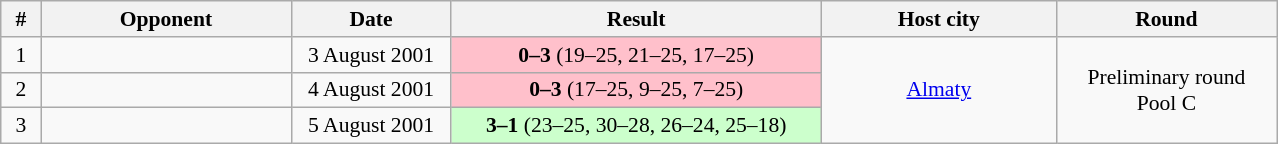<table class="wikitable" style="text-align: center;font-size:90%;">
<tr>
<th width=20>#</th>
<th width=160>Opponent</th>
<th width=100>Date</th>
<th width=240>Result</th>
<th width=150>Host city</th>
<th width=140>Round</th>
</tr>
<tr>
<td>1</td>
<td align=left></td>
<td>3 August 2001</td>
<td bgcolor=pink><strong>0–3</strong> (19–25, 21–25, 17–25)</td>
<td rowspan=3> <a href='#'>Almaty</a></td>
<td rowspan=3>Preliminary round<br>Pool C</td>
</tr>
<tr>
<td>2</td>
<td align=left></td>
<td>4 August 2001</td>
<td bgcolor=pink><strong>0–3</strong> (17–25, 9–25, 7–25)</td>
</tr>
<tr>
<td>3</td>
<td align=left></td>
<td>5 August 2001</td>
<td bgcolor=ccffcc><strong>3–1</strong> (23–25, 30–28, 26–24, 25–18)</td>
</tr>
</table>
